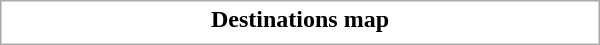<table class="collapsible collapsed" style="border:1px #aaa solid; width:25em; margin:0.2em auto">
<tr>
<th>Destinations map</th>
</tr>
<tr>
<td></td>
</tr>
</table>
